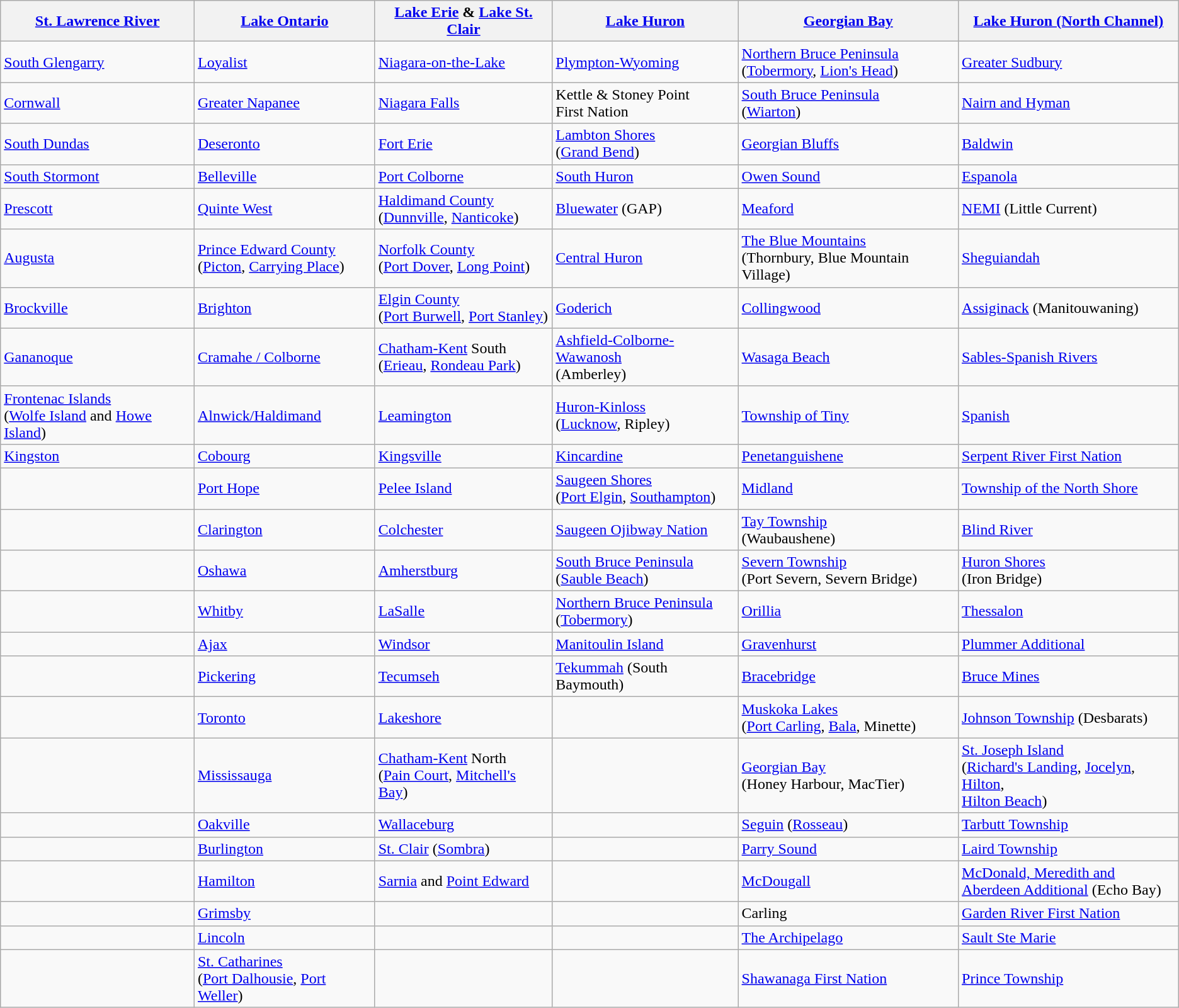<table class="wikitable">
<tr>
<th><strong><a href='#'>St. Lawrence River</a></strong></th>
<th><a href='#'>Lake Ontario</a></th>
<th><a href='#'>Lake Erie</a> & <a href='#'>Lake St. Clair</a></th>
<th><a href='#'>Lake Huron</a></th>
<th><a href='#'>Georgian Bay</a></th>
<th><a href='#'>Lake Huron (North Channel)</a></th>
</tr>
<tr>
<td><a href='#'>South Glengarry</a></td>
<td><a href='#'>Loyalist</a></td>
<td><a href='#'>Niagara-on-the-Lake</a></td>
<td><a href='#'>Plympton-Wyoming</a></td>
<td><a href='#'>Northern Bruce Peninsula</a><br>(<a href='#'>Tobermory</a>, <a href='#'>Lion's Head</a>)</td>
<td><a href='#'>Greater Sudbury</a></td>
</tr>
<tr>
<td><a href='#'>Cornwall</a></td>
<td><a href='#'>Greater Napanee</a></td>
<td><a href='#'>Niagara Falls</a></td>
<td>Kettle & Stoney Point<br>First Nation</td>
<td><a href='#'>South Bruce Peninsula</a><br>(<a href='#'>Wiarton</a>)</td>
<td><a href='#'>Nairn and Hyman</a></td>
</tr>
<tr>
<td><a href='#'>South Dundas</a></td>
<td><a href='#'>Deseronto</a></td>
<td><a href='#'>Fort Erie</a></td>
<td><a href='#'>Lambton Shores</a><br>(<a href='#'>Grand Bend</a>)</td>
<td><a href='#'>Georgian Bluffs</a></td>
<td><a href='#'>Baldwin</a></td>
</tr>
<tr>
<td><a href='#'>South Stormont</a></td>
<td><a href='#'>Belleville</a></td>
<td><a href='#'>Port Colborne</a></td>
<td><a href='#'>South Huron</a></td>
<td><a href='#'>Owen Sound</a></td>
<td><a href='#'>Espanola</a></td>
</tr>
<tr>
<td><a href='#'>Prescott</a></td>
<td><a href='#'>Quinte West</a></td>
<td><a href='#'>Haldimand County</a><br>(<a href='#'>Dunnville</a>, <a href='#'>Nanticoke</a>)</td>
<td><a href='#'>Bluewater</a> (GAP)</td>
<td><a href='#'>Meaford</a></td>
<td><a href='#'>NEMI</a> (Little Current)</td>
</tr>
<tr>
<td><a href='#'>Augusta</a></td>
<td><a href='#'>Prince Edward County</a><br>(<a href='#'>Picton</a>, <a href='#'>Carrying Place</a>)</td>
<td><a href='#'>Norfolk County</a><br>(<a href='#'>Port Dover</a>, <a href='#'>Long Point</a>)</td>
<td><a href='#'>Central Huron</a></td>
<td><a href='#'>The Blue Mountains</a><br>(Thornbury, Blue Mountain Village)</td>
<td><a href='#'>Sheguiandah</a></td>
</tr>
<tr>
<td><a href='#'>Brockville</a></td>
<td><a href='#'>Brighton</a></td>
<td><a href='#'>Elgin County</a><br>(<a href='#'>Port Burwell</a>, <a href='#'>Port Stanley</a>)</td>
<td><a href='#'>Goderich</a></td>
<td><a href='#'>Collingwood</a></td>
<td><a href='#'>Assiginack</a> (Manitouwaning)</td>
</tr>
<tr>
<td><a href='#'>Gananoque</a></td>
<td><a href='#'>Cramahe / Colborne</a></td>
<td><a href='#'>Chatham-Kent</a> South<br>(<a href='#'>Erieau</a>, <a href='#'>Rondeau Park</a>)</td>
<td><a href='#'>Ashfield-Colborne-Wawanosh</a><br>(Amberley)</td>
<td><a href='#'>Wasaga Beach</a></td>
<td><a href='#'>Sables-Spanish Rivers</a></td>
</tr>
<tr>
<td><a href='#'>Frontenac Islands</a><br>(<a href='#'>Wolfe Island</a> and <a href='#'>Howe Island</a>)</td>
<td><a href='#'>Alnwick/Haldimand</a></td>
<td><a href='#'>Leamington</a></td>
<td><a href='#'>Huron-Kinloss</a><br>(<a href='#'>Lucknow</a>, Ripley)</td>
<td><a href='#'>Township of Tiny</a></td>
<td><a href='#'>Spanish</a></td>
</tr>
<tr>
<td><a href='#'>Kingston</a></td>
<td><a href='#'>Cobourg</a></td>
<td><a href='#'>Kingsville</a></td>
<td><a href='#'>Kincardine</a></td>
<td><a href='#'>Penetanguishene</a></td>
<td><a href='#'>Serpent River First Nation</a></td>
</tr>
<tr>
<td></td>
<td><a href='#'>Port Hope</a></td>
<td><a href='#'>Pelee Island</a></td>
<td><a href='#'>Saugeen Shores</a><br>(<a href='#'>Port Elgin</a>, <a href='#'>Southampton</a>)</td>
<td><a href='#'>Midland</a></td>
<td><a href='#'>Township of the North Shore</a></td>
</tr>
<tr>
<td></td>
<td><a href='#'>Clarington</a></td>
<td><a href='#'>Colchester</a></td>
<td><a href='#'>Saugeen Ojibway Nation</a></td>
<td><a href='#'>Tay Township</a><br>(Waubaushene)</td>
<td><a href='#'>Blind River</a></td>
</tr>
<tr>
<td></td>
<td><a href='#'>Oshawa</a></td>
<td><a href='#'>Amherstburg</a></td>
<td><a href='#'>South Bruce Peninsula</a><br>(<a href='#'>Sauble Beach</a>)</td>
<td><a href='#'>Severn Township</a><br>(Port Severn, Severn Bridge)</td>
<td><a href='#'>Huron Shores</a><br>(Iron Bridge)</td>
</tr>
<tr>
<td></td>
<td><a href='#'>Whitby</a></td>
<td><a href='#'>LaSalle</a></td>
<td><a href='#'>Northern Bruce Peninsula</a><br>(<a href='#'>Tobermory</a>)</td>
<td><a href='#'>Orillia</a></td>
<td><a href='#'>Thessalon</a></td>
</tr>
<tr>
<td></td>
<td><a href='#'>Ajax</a></td>
<td><a href='#'>Windsor</a></td>
<td><a href='#'>Manitoulin Island</a></td>
<td><a href='#'>Gravenhurst</a></td>
<td><a href='#'>Plummer Additional</a></td>
</tr>
<tr>
<td></td>
<td><a href='#'>Pickering</a></td>
<td><a href='#'>Tecumseh</a></td>
<td><a href='#'>Tekummah</a> (South Baymouth)</td>
<td><a href='#'>Bracebridge</a></td>
<td><a href='#'>Bruce Mines</a></td>
</tr>
<tr>
<td></td>
<td><a href='#'>Toronto</a></td>
<td><a href='#'>Lakeshore</a></td>
<td></td>
<td><a href='#'>Muskoka Lakes</a><br>(<a href='#'>Port Carling</a>, <a href='#'>Bala</a>, Minette)</td>
<td><a href='#'>Johnson Township</a> (Desbarats)</td>
</tr>
<tr>
<td></td>
<td><a href='#'>Mississauga</a></td>
<td><a href='#'>Chatham-Kent</a> North<br>(<a href='#'>Pain Court</a>, <a href='#'>Mitchell's Bay</a>)</td>
<td></td>
<td><a href='#'>Georgian Bay</a><br>(Honey Harbour, MacTier)</td>
<td><a href='#'>St. Joseph Island</a><br>(<a href='#'>Richard's Landing</a>, <a href='#'>Jocelyn</a>, <a href='#'>Hilton</a>,<br><a href='#'>Hilton Beach</a>)</td>
</tr>
<tr>
<td></td>
<td><a href='#'>Oakville</a></td>
<td><a href='#'>Wallaceburg</a></td>
<td></td>
<td><a href='#'>Seguin</a> (<a href='#'>Rosseau</a>)</td>
<td><a href='#'>Tarbutt Township</a></td>
</tr>
<tr>
<td></td>
<td><a href='#'>Burlington</a></td>
<td><a href='#'>St. Clair</a> (<a href='#'>Sombra</a>)</td>
<td></td>
<td><a href='#'>Parry Sound</a></td>
<td><a href='#'>Laird Township</a></td>
</tr>
<tr>
<td></td>
<td><a href='#'>Hamilton</a></td>
<td><a href='#'>Sarnia</a> and <a href='#'>Point Edward</a></td>
<td></td>
<td><a href='#'>McDougall</a></td>
<td><a href='#'>McDonald, Meredith and</a><br><a href='#'>Aberdeen Additional</a> (Echo Bay)</td>
</tr>
<tr>
<td></td>
<td><a href='#'>Grimsby</a></td>
<td></td>
<td></td>
<td>Carling</td>
<td><a href='#'>Garden River First Nation</a></td>
</tr>
<tr>
<td></td>
<td><a href='#'>Lincoln</a></td>
<td></td>
<td></td>
<td><a href='#'>The Archipelago</a></td>
<td><a href='#'>Sault Ste Marie</a></td>
</tr>
<tr>
<td></td>
<td><a href='#'>St. Catharines</a><br>(<a href='#'>Port Dalhousie</a>, <a href='#'>Port Weller</a>)</td>
<td></td>
<td></td>
<td><a href='#'>Shawanaga First Nation</a></td>
<td><a href='#'>Prince Township</a></td>
</tr>
</table>
